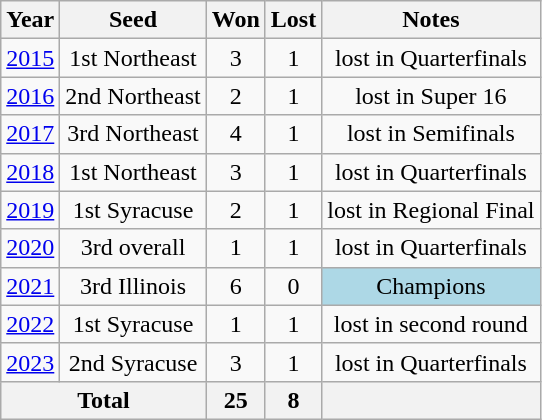<table class="wikitable" style="text-align:center;">
<tr>
<th>Year</th>
<th>Seed</th>
<th>Won</th>
<th>Lost</th>
<th>Notes</th>
</tr>
<tr>
<td><a href='#'>2015</a></td>
<td>1st Northeast</td>
<td>3</td>
<td>1</td>
<td>lost in Quarterfinals</td>
</tr>
<tr>
<td><a href='#'>2016</a></td>
<td>2nd Northeast</td>
<td>2</td>
<td>1</td>
<td>lost in Super 16</td>
</tr>
<tr>
<td><a href='#'>2017</a></td>
<td>3rd Northeast</td>
<td>4</td>
<td>1</td>
<td>lost in Semifinals</td>
</tr>
<tr>
<td><a href='#'>2018</a></td>
<td>1st Northeast</td>
<td>3</td>
<td>1</td>
<td>lost in Quarterfinals</td>
</tr>
<tr>
<td><a href='#'>2019</a></td>
<td>1st Syracuse</td>
<td>2</td>
<td>1</td>
<td>lost in Regional Final</td>
</tr>
<tr>
<td><a href='#'>2020</a></td>
<td>3rd overall</td>
<td>1</td>
<td>1</td>
<td>lost in Quarterfinals</td>
</tr>
<tr>
<td><a href='#'>2021</a></td>
<td>3rd Illinois</td>
<td>6</td>
<td>0</td>
<td bgcolor=lightblue>Champions</td>
</tr>
<tr>
<td><a href='#'>2022</a></td>
<td>1st Syracuse</td>
<td>1</td>
<td>1</td>
<td>lost in second round</td>
</tr>
<tr>
<td><a href='#'>2023</a></td>
<td>2nd Syracuse</td>
<td>3</td>
<td>1</td>
<td>lost in Quarterfinals</td>
</tr>
<tr>
<th colspan=2>Total</th>
<th>25</th>
<th>8</th>
<th></th>
</tr>
</table>
